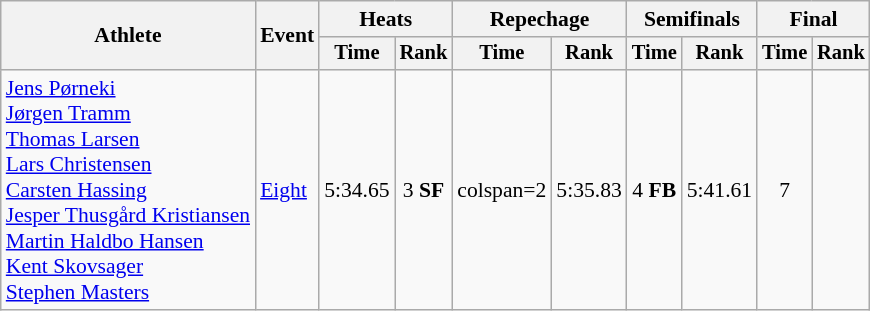<table class="wikitable" style="font-size:90%">
<tr>
<th rowspan="2">Athlete</th>
<th rowspan="2">Event</th>
<th colspan="2">Heats</th>
<th colspan="2">Repechage</th>
<th colspan="2">Semifinals</th>
<th colspan="2">Final</th>
</tr>
<tr style="font-size:95%">
<th>Time</th>
<th>Rank</th>
<th>Time</th>
<th>Rank</th>
<th>Time</th>
<th>Rank</th>
<th>Time</th>
<th>Rank</th>
</tr>
<tr align=center>
<td align=left><a href='#'>Jens Pørneki</a><br><a href='#'>Jørgen Tramm</a><br><a href='#'>Thomas Larsen</a><br><a href='#'>Lars Christensen</a><br><a href='#'>Carsten Hassing</a><br><a href='#'>Jesper Thusgård Kristiansen</a><br><a href='#'>Martin Haldbo Hansen</a><br><a href='#'>Kent Skovsager</a><br><a href='#'>Stephen Masters</a></td>
<td align=left><a href='#'>Eight</a></td>
<td>5:34.65</td>
<td>3 <strong>SF</strong></td>
<td>colspan=2</td>
<td>5:35.83</td>
<td>4 <strong>FB</strong></td>
<td>5:41.61</td>
<td>7</td>
</tr>
</table>
